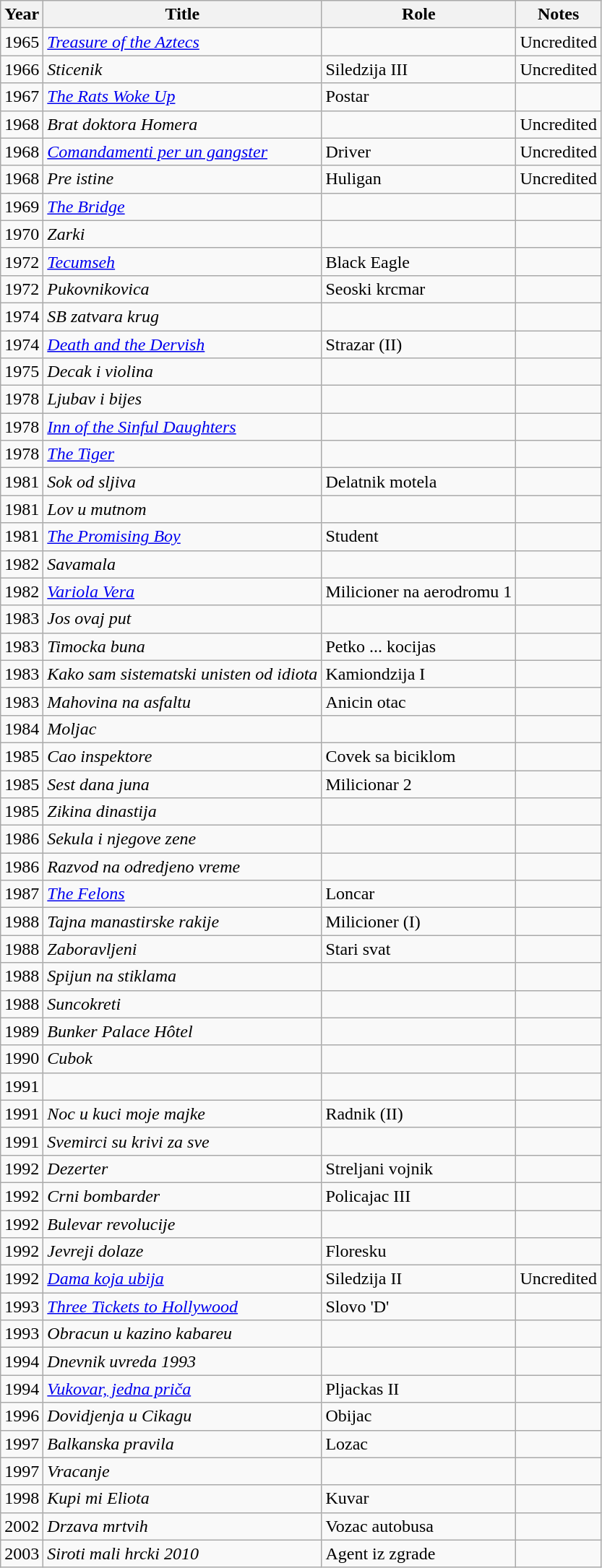<table class="wikitable sortable">
<tr>
<th>Year</th>
<th>Title</th>
<th>Role</th>
<th class="unsortable">Notes</th>
</tr>
<tr>
<td>1965</td>
<td><em><a href='#'>Treasure of the Aztecs</a></em></td>
<td></td>
<td>Uncredited</td>
</tr>
<tr>
<td>1966</td>
<td><em>Sticenik</em></td>
<td>Siledzija III</td>
<td>Uncredited</td>
</tr>
<tr>
<td>1967</td>
<td><em><a href='#'>The Rats Woke Up</a></em></td>
<td>Postar</td>
<td></td>
</tr>
<tr>
<td>1968</td>
<td><em>Brat doktora Homera</em></td>
<td></td>
<td>Uncredited</td>
</tr>
<tr>
<td>1968</td>
<td><em><a href='#'>Comandamenti per un gangster</a></em></td>
<td>Driver</td>
<td>Uncredited</td>
</tr>
<tr>
<td>1968</td>
<td><em>Pre istine</em></td>
<td>Huligan</td>
<td>Uncredited</td>
</tr>
<tr>
<td>1969</td>
<td><em><a href='#'>The Bridge</a></em></td>
<td></td>
<td></td>
</tr>
<tr>
<td>1970</td>
<td><em>Zarki</em></td>
<td></td>
<td></td>
</tr>
<tr>
<td>1972</td>
<td><em><a href='#'>Tecumseh</a></em></td>
<td>Black Eagle</td>
<td></td>
</tr>
<tr>
<td>1972</td>
<td><em>Pukovnikovica</em></td>
<td>Seoski krcmar</td>
<td></td>
</tr>
<tr>
<td>1974</td>
<td><em>SB zatvara krug</em></td>
<td></td>
<td></td>
</tr>
<tr>
<td>1974</td>
<td><em><a href='#'>Death and the Dervish</a></em></td>
<td>Strazar (II)</td>
<td></td>
</tr>
<tr>
<td>1975</td>
<td><em>Decak i violina</em></td>
<td></td>
<td></td>
</tr>
<tr>
<td>1978</td>
<td><em>Ljubav i bijes</em></td>
<td></td>
<td></td>
</tr>
<tr>
<td>1978</td>
<td><em><a href='#'>Inn of the Sinful Daughters</a></em></td>
<td></td>
<td></td>
</tr>
<tr>
<td>1978</td>
<td><em><a href='#'>The Tiger</a></em></td>
<td></td>
<td></td>
</tr>
<tr>
<td>1981</td>
<td><em>Sok od sljiva</em></td>
<td>Delatnik motela</td>
<td></td>
</tr>
<tr>
<td>1981</td>
<td><em>Lov u mutnom</em></td>
<td></td>
<td></td>
</tr>
<tr>
<td>1981</td>
<td><em><a href='#'>The Promising Boy</a></em></td>
<td>Student</td>
<td></td>
</tr>
<tr>
<td>1982</td>
<td><em>Savamala</em></td>
<td></td>
<td></td>
</tr>
<tr>
<td>1982</td>
<td><em><a href='#'>Variola Vera</a></em></td>
<td>Milicioner na aerodromu 1</td>
<td></td>
</tr>
<tr>
<td>1983</td>
<td><em>Jos ovaj put</em></td>
<td></td>
<td></td>
</tr>
<tr>
<td>1983</td>
<td><em>Timocka buna</em></td>
<td>Petko ... kocijas</td>
<td></td>
</tr>
<tr>
<td>1983</td>
<td><em>Kako sam sistematski unisten od idiota</em></td>
<td>Kamiondzija I</td>
<td></td>
</tr>
<tr>
<td>1983</td>
<td><em>Mahovina na asfaltu</em></td>
<td>Anicin otac</td>
<td></td>
</tr>
<tr>
<td>1984</td>
<td><em>Moljac</em></td>
<td></td>
<td></td>
</tr>
<tr>
<td>1985</td>
<td><em>Cao inspektore</em></td>
<td>Covek sa biciklom</td>
<td></td>
</tr>
<tr>
<td>1985</td>
<td><em>Sest dana juna</em></td>
<td>Milicionar 2</td>
<td></td>
</tr>
<tr>
<td>1985</td>
<td><em>Zikina dinastija</em></td>
<td></td>
<td></td>
</tr>
<tr>
<td>1986</td>
<td><em>Sekula i njegove zene</em></td>
<td></td>
<td></td>
</tr>
<tr>
<td>1986</td>
<td><em>Razvod na odredjeno vreme</em></td>
<td></td>
<td></td>
</tr>
<tr>
<td>1987</td>
<td><em><a href='#'>The Felons</a></em></td>
<td>Loncar</td>
<td></td>
</tr>
<tr>
<td>1988</td>
<td><em>Tajna manastirske rakije</em></td>
<td>Milicioner (I)</td>
<td></td>
</tr>
<tr>
<td>1988</td>
<td><em>Zaboravljeni</em></td>
<td>Stari svat</td>
<td></td>
</tr>
<tr>
<td>1988</td>
<td><em>Spijun na stiklama</em></td>
<td></td>
<td></td>
</tr>
<tr>
<td>1988</td>
<td><em>Suncokreti</em></td>
<td></td>
<td></td>
</tr>
<tr>
<td>1989</td>
<td><em>Bunker Palace Hôtel</em></td>
<td></td>
<td></td>
</tr>
<tr>
<td>1990</td>
<td><em>Cubok</em></td>
<td></td>
<td></td>
</tr>
<tr>
<td>1991</td>
<td><em></em></td>
<td></td>
<td></td>
</tr>
<tr>
<td>1991</td>
<td><em>Noc u kuci moje majke</em></td>
<td>Radnik (II)</td>
<td></td>
</tr>
<tr>
<td>1991</td>
<td><em>Svemirci su krivi za sve</em></td>
<td></td>
<td></td>
</tr>
<tr>
<td>1992</td>
<td><em>Dezerter</em></td>
<td>Streljani vojnik</td>
<td></td>
</tr>
<tr>
<td>1992</td>
<td><em>Crni bombarder</em></td>
<td>Policajac III</td>
<td></td>
</tr>
<tr>
<td>1992</td>
<td><em>Bulevar revolucije</em></td>
<td></td>
<td></td>
</tr>
<tr>
<td>1992</td>
<td><em>Jevreji dolaze</em></td>
<td>Floresku</td>
<td></td>
</tr>
<tr>
<td>1992</td>
<td><em><a href='#'>Dama koja ubija</a></em></td>
<td>Siledzija II</td>
<td>Uncredited</td>
</tr>
<tr>
<td>1993</td>
<td><em><a href='#'>Three Tickets to Hollywood</a></em></td>
<td>Slovo 'D'</td>
<td></td>
</tr>
<tr>
<td>1993</td>
<td><em>Obracun u kazino kabareu</em></td>
<td></td>
<td></td>
</tr>
<tr>
<td>1994</td>
<td><em>Dnevnik uvreda 1993</em></td>
<td></td>
<td></td>
</tr>
<tr>
<td>1994</td>
<td><em><a href='#'>Vukovar, jedna priča</a></em></td>
<td>Pljackas II</td>
<td></td>
</tr>
<tr>
<td>1996</td>
<td><em>Dovidjenja u Cikagu</em></td>
<td>Obijac</td>
<td></td>
</tr>
<tr>
<td>1997</td>
<td><em>Balkanska pravila</em></td>
<td>Lozac</td>
<td></td>
</tr>
<tr>
<td>1997</td>
<td><em>Vracanje</em></td>
<td></td>
<td></td>
</tr>
<tr>
<td>1998</td>
<td><em>Kupi mi Eliota</em></td>
<td>Kuvar</td>
<td></td>
</tr>
<tr>
<td>2002</td>
<td><em>Drzava mrtvih</em></td>
<td>Vozac autobusa</td>
<td></td>
</tr>
<tr>
<td>2003</td>
<td><em>Siroti mali hrcki 2010</em></td>
<td>Agent iz zgrade</td>
<td></td>
</tr>
</table>
